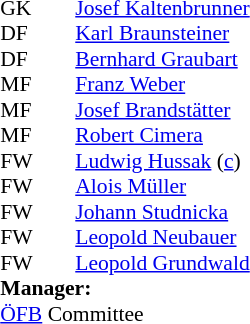<table style="font-size:90%; margin:0.2em auto;" cellspacing="0" cellpadding="0">
<tr>
<th width="25"></th>
<th width="25"></th>
</tr>
<tr>
<td>GK</td>
<td></td>
<td><a href='#'>Josef Kaltenbrunner</a></td>
</tr>
<tr>
<td>DF</td>
<td></td>
<td><a href='#'>Karl Braunsteiner</a></td>
</tr>
<tr>
<td>DF</td>
<td></td>
<td><a href='#'>Bernhard Graubart</a></td>
</tr>
<tr>
<td>MF</td>
<td></td>
<td><a href='#'>Franz Weber</a></td>
</tr>
<tr>
<td>MF</td>
<td></td>
<td><a href='#'>Josef Brandstätter</a></td>
</tr>
<tr>
<td>MF</td>
<td></td>
<td><a href='#'>Robert Cimera</a></td>
</tr>
<tr>
<td>FW</td>
<td></td>
<td><a href='#'>Ludwig Hussak</a> (<a href='#'>c</a>)</td>
</tr>
<tr>
<td>FW</td>
<td></td>
<td><a href='#'>Alois Müller</a></td>
</tr>
<tr>
<td>FW</td>
<td></td>
<td><a href='#'>Johann Studnicka</a></td>
</tr>
<tr>
<td>FW</td>
<td></td>
<td><a href='#'>Leopold Neubauer</a></td>
</tr>
<tr>
<td>FW</td>
<td></td>
<td><a href='#'>Leopold Grundwald</a></td>
</tr>
<tr>
<td colspan=3><strong>Manager:</strong></td>
</tr>
<tr>
<td colspan=4> <a href='#'>ÖFB</a> Committee</td>
</tr>
</table>
